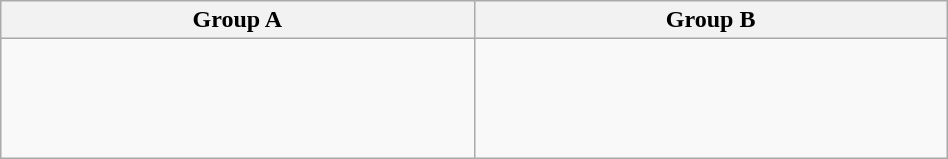<table class="wikitable" width=50%>
<tr>
<th width=50%>Group A</th>
<th width=50%>Group B</th>
</tr>
<tr>
<td><br><br>
<br>
<br>
</td>
<td><br><br>
<br>
<br>
</td>
</tr>
</table>
